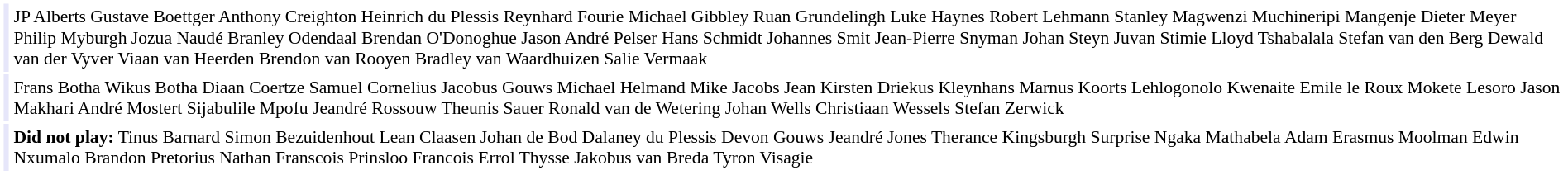<table cellpadding="2" style="border: 1px solid white; font-size:90%;">
<tr>
<td style="text-align:right;" bgcolor="lavender"></td>
<td style="text-align:left;">JP Alberts Gustave Boettger Anthony Creighton Heinrich du Plessis Reynhard Fourie Michael Gibbley Ruan Grundelingh Luke Haynes Robert Lehmann Stanley Magwenzi Muchineripi Mangenje Dieter Meyer Philip Myburgh Jozua Naudé Branley Odendaal Brendan O'Donoghue Jason André Pelser Hans Schmidt Johannes Smit Jean-Pierre Snyman Johan Steyn Juvan Stimie Lloyd Tshabalala Stefan van den Berg Dewald van der Vyver Viaan van Heerden Brendon van Rooyen Bradley van Waardhuizen Salie Vermaak</td>
</tr>
<tr>
<td style="text-align:right;" bgcolor="lavender"></td>
<td style="text-align:left;">Frans Botha Wikus Botha Diaan Coertze Samuel Cornelius Jacobus Gouws Michael Helmand Mike Jacobs Jean Kirsten Driekus Kleynhans Marnus Koorts Lehlogonolo Kwenaite Emile le Roux Mokete Lesoro Jason Makhari André Mostert Sijabulile Mpofu Jeandré Rossouw Theunis Sauer Ronald van de Wetering Johan Wells Christiaan Wessels Stefan Zerwick</td>
</tr>
<tr>
<td style="text-align:right;" bgcolor="lavender"></td>
<td style="text-align:left;"><strong>Did not play:</strong> Tinus Barnard Simon Bezuidenhout Lean Claasen Johan de Bod Dalaney du Plessis Devon Gouws Jeandré Jones Therance Kingsburgh Surprise Ngaka Mathabela Adam Erasmus Moolman Edwin Nxumalo Brandon Pretorius Nathan Franscois Prinsloo Francois Errol Thysse Jakobus van Breda Tyron Visagie</td>
</tr>
</table>
